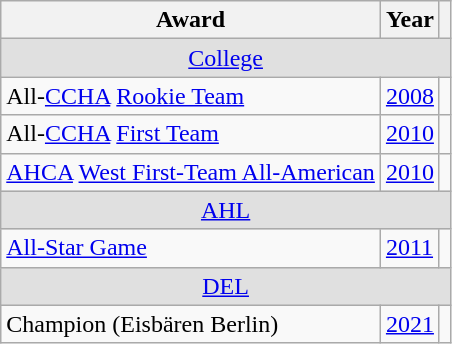<table class="wikitable">
<tr>
<th>Award</th>
<th>Year</th>
<th></th>
</tr>
<tr ALIGN="center" bgcolor="#e0e0e0">
<td colspan="3"><a href='#'>College</a></td>
</tr>
<tr>
<td>All-<a href='#'>CCHA</a> <a href='#'>Rookie Team</a></td>
<td><a href='#'>2008</a></td>
<td></td>
</tr>
<tr>
<td>All-<a href='#'>CCHA</a> <a href='#'>First Team</a></td>
<td><a href='#'>2010</a></td>
<td></td>
</tr>
<tr>
<td><a href='#'>AHCA</a> <a href='#'>West First-Team All-American</a></td>
<td><a href='#'>2010</a></td>
<td></td>
</tr>
<tr ALIGN="center" bgcolor="#e0e0e0">
<td colspan="3"><a href='#'>AHL</a></td>
</tr>
<tr>
<td><a href='#'>All-Star Game</a></td>
<td><a href='#'>2011</a></td>
<td></td>
</tr>
<tr ALIGN="center" bgcolor="#e0e0e0">
<td colspan="3"><a href='#'>DEL</a></td>
</tr>
<tr>
<td>Champion (Eisbären Berlin)</td>
<td><a href='#'>2021</a></td>
<td></td>
</tr>
</table>
